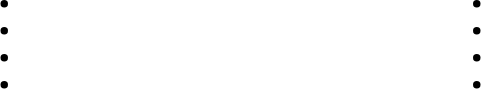<table width=50%>
<tr valign="top">
<td width=25%><br><ul><li></li><li></li><li> <em></em></li><li></li></ul></td>
<td width=25%><br><ul><li></li><li> <em></em></li><li></li><li></li></ul></td>
</tr>
</table>
